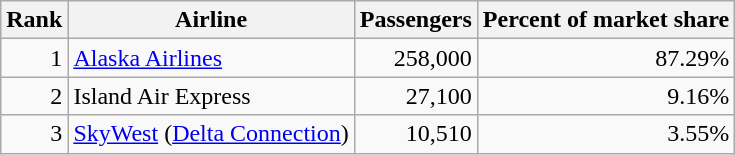<table class="wikitable">
<tr>
<th>Rank</th>
<th>Airline</th>
<th>Passengers</th>
<th>Percent of market share</th>
</tr>
<tr>
<td align=right>1</td>
<td><a href='#'>Alaska Airlines</a></td>
<td align=right>258,000</td>
<td align=right>87.29%</td>
</tr>
<tr>
<td align=right>2</td>
<td>Island Air Express </td>
<td align=right>27,100</td>
<td align=right>9.16%</td>
</tr>
<tr>
<td align=right>3</td>
<td><a href='#'>SkyWest</a> (<a href='#'>Delta Connection</a>)</td>
<td align=right>10,510</td>
<td align=right>3.55%</td>
</tr>
</table>
